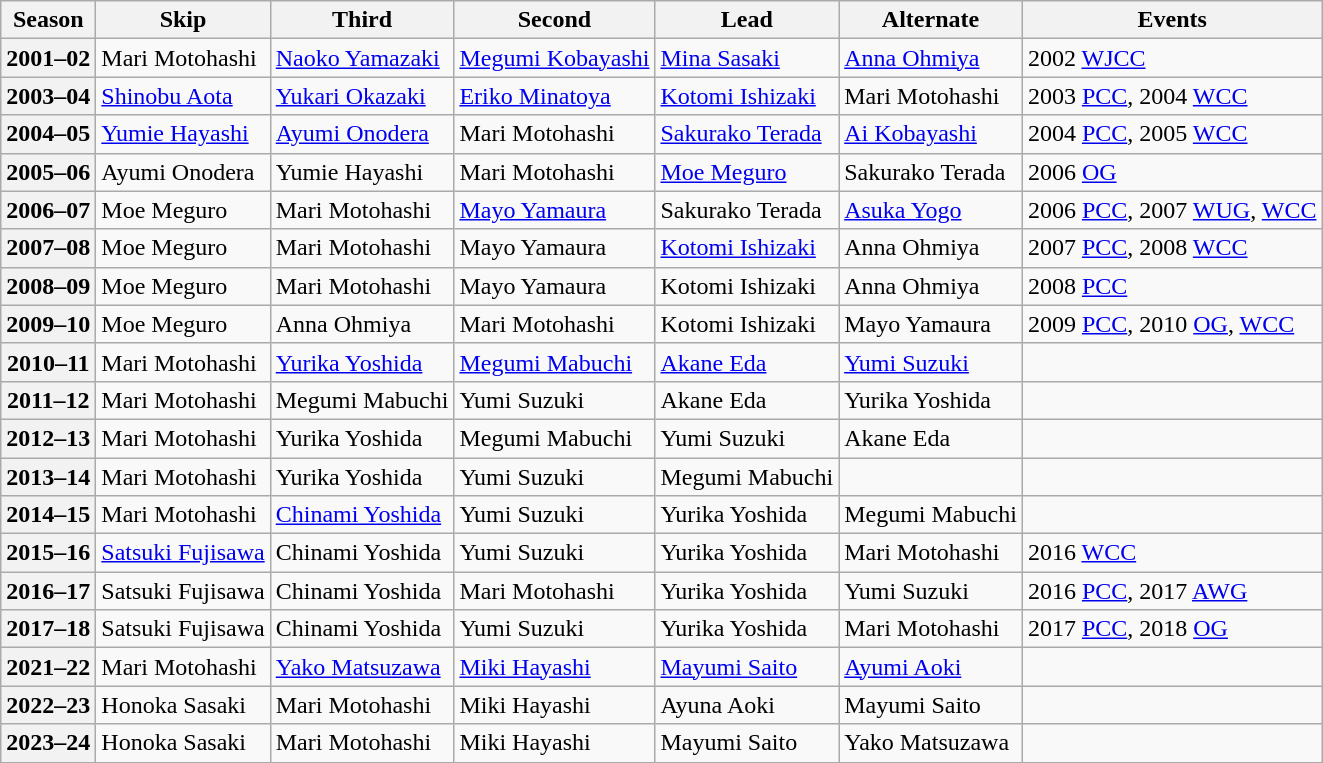<table class="wikitable">
<tr>
<th scope="col">Season</th>
<th scope="col">Skip</th>
<th scope="col">Third</th>
<th scope="col">Second</th>
<th scope="col">Lead</th>
<th scope="col">Alternate</th>
<th scope="col">Events</th>
</tr>
<tr>
<th scope="row">2001–02</th>
<td>Mari Motohashi</td>
<td><a href='#'>Naoko Yamazaki</a></td>
<td><a href='#'>Megumi Kobayashi</a></td>
<td><a href='#'>Mina Sasaki</a></td>
<td><a href='#'>Anna Ohmiya</a></td>
<td>2002 <a href='#'>WJCC</a></td>
</tr>
<tr>
<th scope="row">2003–04</th>
<td><a href='#'>Shinobu Aota</a></td>
<td><a href='#'>Yukari Okazaki</a></td>
<td><a href='#'>Eriko Minatoya</a></td>
<td><a href='#'>Kotomi Ishizaki</a></td>
<td>Mari Motohashi</td>
<td>2003 <a href='#'>PCC</a>, 2004 <a href='#'>WCC</a></td>
</tr>
<tr>
<th scope="row">2004–05</th>
<td><a href='#'>Yumie Hayashi</a></td>
<td><a href='#'>Ayumi Onodera</a></td>
<td>Mari Motohashi</td>
<td><a href='#'>Sakurako Terada</a></td>
<td><a href='#'>Ai Kobayashi</a></td>
<td>2004 <a href='#'>PCC</a>, 2005 <a href='#'>WCC</a></td>
</tr>
<tr>
<th scope="row">2005–06</th>
<td>Ayumi Onodera</td>
<td>Yumie Hayashi</td>
<td>Mari Motohashi</td>
<td><a href='#'>Moe Meguro</a></td>
<td>Sakurako Terada</td>
<td>2006 <a href='#'>OG</a></td>
</tr>
<tr>
<th scope="row">2006–07</th>
<td>Moe Meguro</td>
<td>Mari Motohashi</td>
<td><a href='#'>Mayo Yamaura</a></td>
<td>Sakurako Terada</td>
<td><a href='#'>Asuka Yogo</a></td>
<td>2006 <a href='#'>PCC</a>, 2007 <a href='#'>WUG</a>, <a href='#'>WCC</a></td>
</tr>
<tr>
<th scope="row">2007–08</th>
<td>Moe Meguro</td>
<td>Mari Motohashi</td>
<td>Mayo Yamaura</td>
<td><a href='#'>Kotomi Ishizaki</a></td>
<td>Anna Ohmiya</td>
<td>2007 <a href='#'>PCC</a>, 2008 <a href='#'>WCC</a></td>
</tr>
<tr>
<th scope="row">2008–09</th>
<td>Moe Meguro</td>
<td>Mari Motohashi</td>
<td>Mayo Yamaura</td>
<td>Kotomi Ishizaki</td>
<td>Anna Ohmiya</td>
<td>2008 <a href='#'>PCC</a></td>
</tr>
<tr>
<th scope="row">2009–10</th>
<td>Moe Meguro</td>
<td>Anna Ohmiya</td>
<td>Mari Motohashi</td>
<td>Kotomi Ishizaki</td>
<td>Mayo Yamaura</td>
<td>2009 <a href='#'>PCC</a>, 2010 <a href='#'>OG</a>, <a href='#'>WCC</a></td>
</tr>
<tr>
<th scope="row">2010–11</th>
<td>Mari Motohashi</td>
<td><a href='#'>Yurika Yoshida</a></td>
<td><a href='#'>Megumi Mabuchi</a></td>
<td><a href='#'>Akane Eda</a></td>
<td><a href='#'>Yumi Suzuki</a></td>
<td></td>
</tr>
<tr>
<th scope="row">2011–12</th>
<td>Mari Motohashi</td>
<td>Megumi Mabuchi</td>
<td>Yumi Suzuki</td>
<td>Akane Eda</td>
<td>Yurika Yoshida</td>
<td></td>
</tr>
<tr>
<th scope="row">2012–13</th>
<td>Mari Motohashi</td>
<td>Yurika Yoshida</td>
<td>Megumi Mabuchi</td>
<td>Yumi Suzuki</td>
<td>Akane Eda</td>
<td></td>
</tr>
<tr>
<th scope="row">2013–14</th>
<td>Mari Motohashi</td>
<td>Yurika Yoshida</td>
<td>Yumi Suzuki</td>
<td>Megumi Mabuchi</td>
<td></td>
<td></td>
</tr>
<tr>
<th scope="row">2014–15</th>
<td>Mari Motohashi</td>
<td><a href='#'>Chinami Yoshida</a></td>
<td>Yumi Suzuki</td>
<td>Yurika Yoshida</td>
<td>Megumi Mabuchi</td>
<td></td>
</tr>
<tr>
<th scope="row">2015–16</th>
<td><a href='#'>Satsuki Fujisawa</a></td>
<td>Chinami Yoshida</td>
<td>Yumi Suzuki</td>
<td>Yurika Yoshida</td>
<td>Mari Motohashi</td>
<td>2016 <a href='#'>WCC</a></td>
</tr>
<tr>
<th scope="row">2016–17</th>
<td>Satsuki Fujisawa</td>
<td>Chinami Yoshida</td>
<td>Mari Motohashi</td>
<td>Yurika Yoshida</td>
<td>Yumi Suzuki</td>
<td>2016 <a href='#'>PCC</a>, 2017 <a href='#'>AWG</a></td>
</tr>
<tr>
<th scope="row">2017–18</th>
<td>Satsuki Fujisawa</td>
<td>Chinami Yoshida</td>
<td>Yumi Suzuki</td>
<td>Yurika Yoshida</td>
<td>Mari Motohashi</td>
<td>2017 <a href='#'>PCC</a>, 2018 <a href='#'>OG</a></td>
</tr>
<tr>
<th scope="row">2021–22</th>
<td>Mari Motohashi</td>
<td><a href='#'>Yako Matsuzawa</a></td>
<td><a href='#'>Miki Hayashi</a></td>
<td><a href='#'>Mayumi Saito</a></td>
<td><a href='#'>Ayumi Aoki</a></td>
<td></td>
</tr>
<tr>
<th scope="row">2022–23</th>
<td>Honoka Sasaki</td>
<td>Mari Motohashi</td>
<td>Miki Hayashi</td>
<td>Ayuna Aoki</td>
<td>Mayumi Saito</td>
<td></td>
</tr>
<tr>
<th scope="row">2023–24</th>
<td>Honoka Sasaki</td>
<td>Mari Motohashi</td>
<td>Miki Hayashi</td>
<td>Mayumi Saito</td>
<td>Yako Matsuzawa</td>
<td></td>
</tr>
</table>
